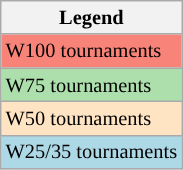<table class="wikitable" style="font-size:85%;">
<tr>
<th>Legend</th>
</tr>
<tr style="background:#f88379;">
<td>W100 tournaments</td>
</tr>
<tr style="background:#addfad;">
<td>W75 tournaments</td>
</tr>
<tr style="background:#ffe4c4;">
<td>W50 tournaments</td>
</tr>
<tr style="background:lightblue;">
<td>W25/35 tournaments</td>
</tr>
</table>
